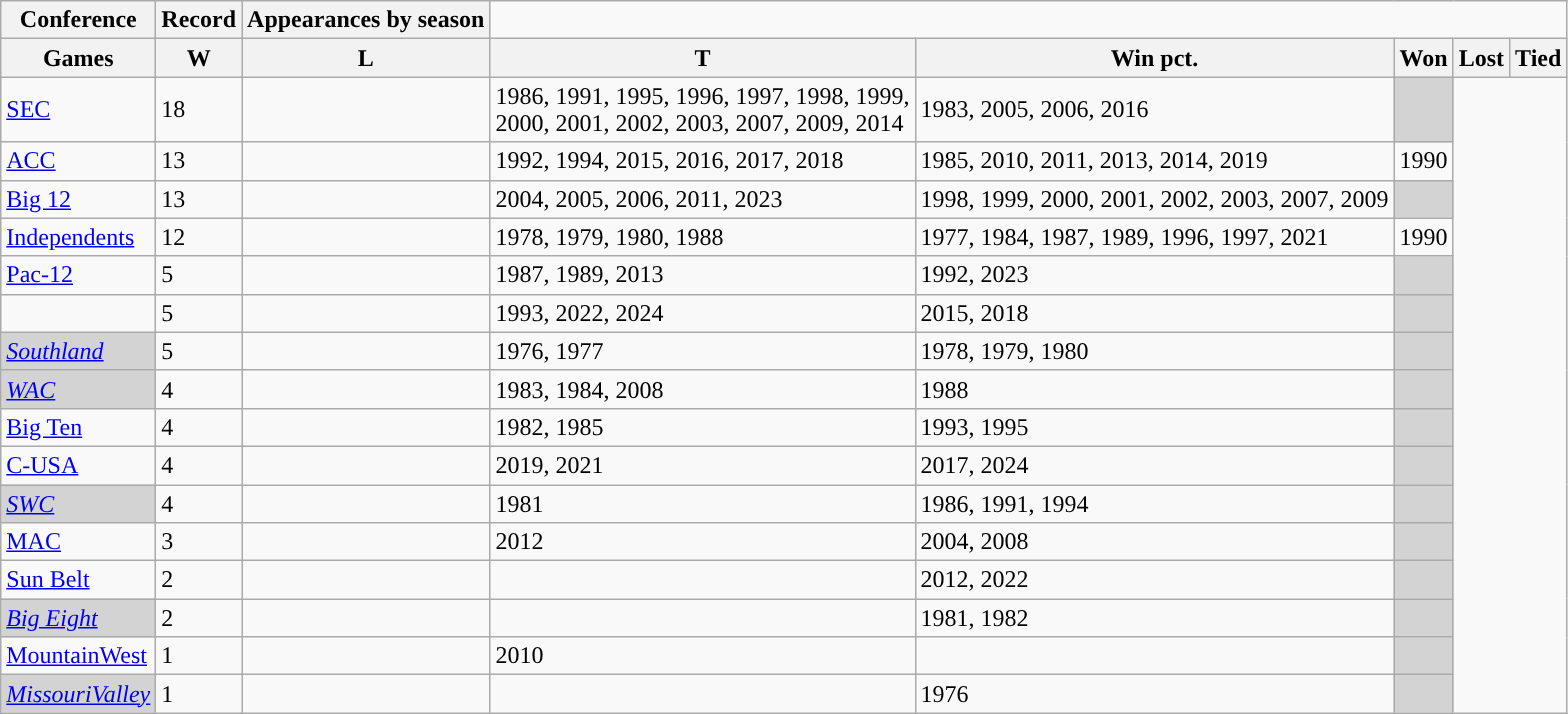<table class="wikitable sortable">
<tr>
<th>Conference</th>
<th>Record</th>
<th>Appearances by season</th>
</tr>
<tr>
<th>Games</th>
<th>W</th>
<th>L</th>
<th>T</th>
<th>Win pct.</th>
<th>Won</th>
<th>Lost</th>
<th>Tied</th>
</tr>
<tr>
<td><a href='#'>SEC</a></td>
<td>18</td>
<td></td>
<td>1986, 1991, 1995, 1996, 1997, 1998, 1999,<br>2000, 2001, 2002, 2003, 2007, 2009, 2014</td>
<td>1983, 2005, 2006, 2016</td>
<td bgcolor=lightgrey></td>
</tr>
<tr>
<td><a href='#'>ACC</a></td>
<td>13</td>
<td></td>
<td>1992, 1994, 2015, 2016, 2017, 2018</td>
<td>1985, 2010, 2011, 2013, 2014, 2019</td>
<td>1990</td>
</tr>
<tr>
<td><a href='#'>Big 12</a></td>
<td>13</td>
<td></td>
<td>2004, 2005, 2006, 2011, 2023</td>
<td>1998, 1999, 2000, 2001, 2002, 2003, 2007, 2009</td>
<td bgcolor=lightgrey></td>
</tr>
<tr>
<td><a href='#'>Independents</a></td>
<td>12</td>
<td></td>
<td>1978, 1979, 1980, 1988</td>
<td>1977, 1984, 1987, 1989, 1996, 1997, 2021</td>
<td>1990</td>
</tr>
<tr>
<td><a href='#'>Pac-12</a></td>
<td>5</td>
<td></td>
<td>1987, 1989, 2013</td>
<td>1992, 2023</td>
<td bgcolor=lightgrey></td>
</tr>
<tr>
<td><a href='#'></a></td>
<td>5</td>
<td></td>
<td>1993, 2022, 2024</td>
<td>2015, 2018</td>
<td bgcolor=lightgrey></td>
</tr>
<tr>
<td bgcolor=lightgrey><em><a href='#'>Southland</a></em></td>
<td>5</td>
<td></td>
<td>1976, 1977</td>
<td>1978, 1979, 1980</td>
<td bgcolor=lightgrey></td>
</tr>
<tr>
<td bgcolor=lightgrey><em><a href='#'>WAC</a></em></td>
<td>4</td>
<td></td>
<td>1983, 1984, 2008</td>
<td>1988</td>
<td bgcolor=lightgrey></td>
</tr>
<tr>
<td><a href='#'>Big Ten</a></td>
<td>4</td>
<td></td>
<td>1982, 1985</td>
<td>1993, 1995</td>
<td bgcolor=lightgrey></td>
</tr>
<tr>
<td><a href='#'>C-USA</a></td>
<td>4</td>
<td></td>
<td>2019, 2021</td>
<td>2017, 2024</td>
<td bgcolor=lightgrey></td>
</tr>
<tr>
<td bgcolor=lightgrey><em><a href='#'>SWC</a></em></td>
<td>4</td>
<td></td>
<td>1981</td>
<td>1986, 1991, 1994</td>
<td bgcolor=lightgrey></td>
</tr>
<tr>
<td><a href='#'>MAC</a></td>
<td>3</td>
<td></td>
<td>2012</td>
<td>2004, 2008</td>
<td bgcolor=lightgrey></td>
</tr>
<tr>
<td><a href='#'>Sun Belt</a></td>
<td>2</td>
<td></td>
<td></td>
<td>2012, 2022</td>
<td bgcolor=lightgrey></td>
</tr>
<tr>
<td bgcolor=lightgrey><em><a href='#'>Big Eight</a></em></td>
<td>2</td>
<td></td>
<td></td>
<td>1981, 1982</td>
<td bgcolor=lightgrey></td>
</tr>
<tr>
<td><a href='#'>MountainWest</a></td>
<td>1</td>
<td></td>
<td>2010</td>
<td></td>
<td bgcolor=lightgrey></td>
</tr>
<tr>
<td bgcolor=lightgrey><em><a href='#'>MissouriValley</a></em></td>
<td>1</td>
<td></td>
<td></td>
<td>1976</td>
<td bgcolor=lightgrey></td>
</tr>
</table>
